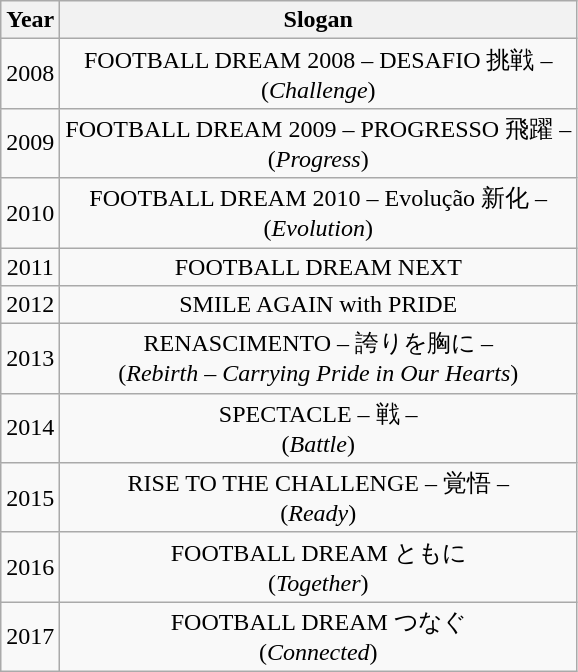<table class="wikitable" style="text-align:center;">
<tr>
<th>Year</th>
<th>Slogan</th>
</tr>
<tr>
<td>2008</td>
<td>FOOTBALL DREAM 2008 – DESAFIO 挑戦 –<br>(<em>Challenge</em>)</td>
</tr>
<tr>
<td>2009</td>
<td>FOOTBALL DREAM 2009 – PROGRESSO 飛躍 –<br>(<em>Progress</em>)</td>
</tr>
<tr>
<td>2010</td>
<td>FOOTBALL DREAM 2010 – Evolução 新化 –<br>(<em>Evolution</em>)</td>
</tr>
<tr>
<td>2011</td>
<td>FOOTBALL DREAM NEXT</td>
</tr>
<tr>
<td>2012</td>
<td>SMILE AGAIN with PRIDE</td>
</tr>
<tr>
<td>2013</td>
<td>RENASCIMENTO – 誇りを胸に –<br>(<em>Rebirth – Carrying Pride in Our Hearts</em>)</td>
</tr>
<tr>
<td>2014</td>
<td>SPECTACLE – 戦 –<br>(<em>Battle</em>)</td>
</tr>
<tr>
<td>2015</td>
<td>RISE TO THE CHALLENGE – 覚悟 –<br>(<em>Ready</em>)</td>
</tr>
<tr>
<td>2016</td>
<td>FOOTBALL DREAM ともに<br>(<em>Together</em>)</td>
</tr>
<tr>
<td>2017</td>
<td>FOOTBALL DREAM つなぐ<br>(<em>Connected</em>)</td>
</tr>
</table>
